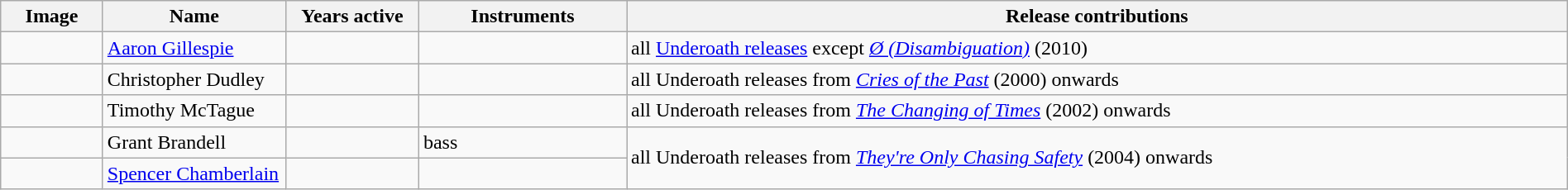<table class="wikitable" border="1" width=100%>
<tr>
<th width="75">Image</th>
<th width="140">Name</th>
<th width="100">Years active</th>
<th width="160">Instruments</th>
<th>Release contributions</th>
</tr>
<tr>
<td></td>
<td><a href='#'>Aaron Gillespie</a></td>
<td></td>
<td></td>
<td>all <a href='#'>Underoath releases</a> except <em><a href='#'>Ø (Disambiguation)</a></em> (2010)</td>
</tr>
<tr>
<td></td>
<td>Christopher Dudley</td>
<td></td>
<td></td>
<td>all Underoath releases from <em><a href='#'>Cries of the Past</a></em> (2000) onwards</td>
</tr>
<tr>
<td></td>
<td>Timothy McTague</td>
<td></td>
<td></td>
<td>all Underoath releases from <em><a href='#'>The Changing of Times</a></em> (2002) onwards</td>
</tr>
<tr>
<td></td>
<td>Grant Brandell</td>
<td></td>
<td>bass</td>
<td rowspan="2">all Underoath releases from <em><a href='#'>They're Only Chasing Safety</a></em> (2004) onwards</td>
</tr>
<tr>
<td></td>
<td><a href='#'>Spencer Chamberlain</a></td>
<td></td>
<td></td>
</tr>
</table>
